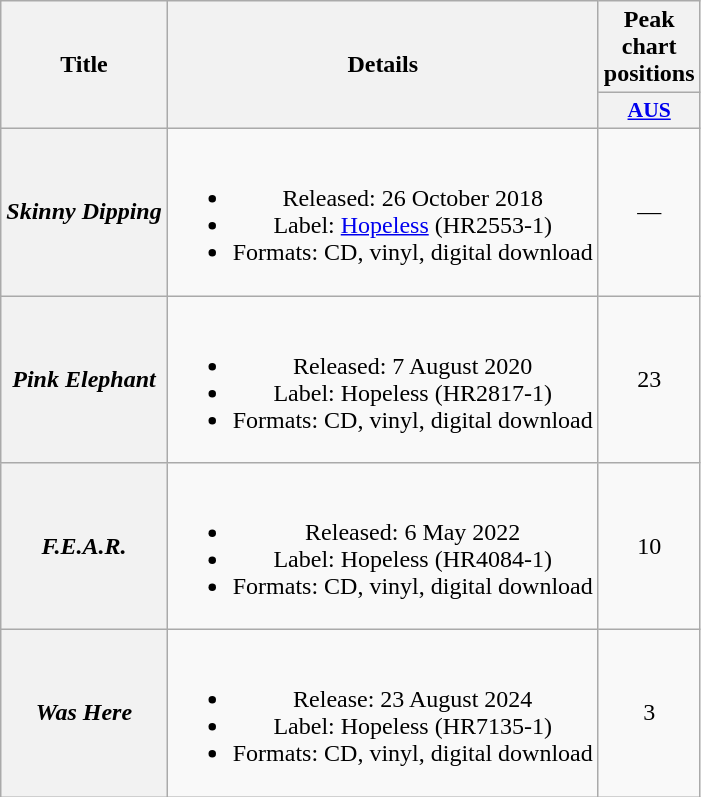<table class="wikitable plainrowheaders" style="text-align:center">
<tr>
<th scope="col" rowspan="2">Title</th>
<th scope="col" rowspan="2">Details</th>
<th scope="col" colspan="1">Peak chart positions</th>
</tr>
<tr>
<th scope="col" style="width:3em;font-size:90%;"><a href='#'>AUS</a><br></th>
</tr>
<tr>
<th scope="row"><em>Skinny Dipping</em></th>
<td><br><ul><li>Released: 26 October 2018</li><li>Label: <a href='#'>Hopeless</a> (HR2553-1)</li><li>Formats: CD, vinyl, digital download</li></ul></td>
<td>—</td>
</tr>
<tr>
<th scope="row"><em>Pink Elephant</em></th>
<td><br><ul><li>Released: 7 August 2020</li><li>Label: Hopeless (HR2817-1)</li><li>Formats: CD, vinyl, digital download</li></ul></td>
<td>23</td>
</tr>
<tr>
<th scope="row"><em>F.E.A.R.</em></th>
<td><br><ul><li>Released: 6 May 2022</li><li>Label: Hopeless (HR4084-1)</li><li>Formats: CD, vinyl, digital download</li></ul></td>
<td>10</td>
</tr>
<tr>
<th scope="row"><em>Was Here</em></th>
<td><br><ul><li>Release: 23 August 2024</li><li>Label: Hopeless (HR7135-1)</li><li>Formats: CD, vinyl, digital download</li></ul></td>
<td>3</td>
</tr>
</table>
